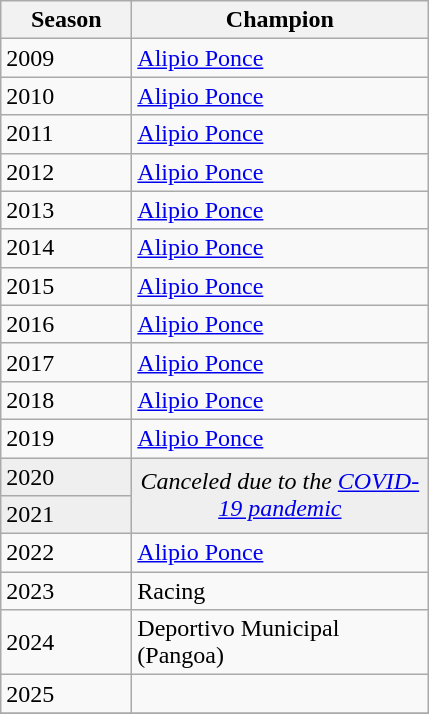<table class="wikitable sortable">
<tr>
<th width=80px>Season</th>
<th width=190px>Champion</th>
</tr>
<tr>
<td>2009</td>
<td><a href='#'>Alipio Ponce</a></td>
</tr>
<tr>
<td>2010</td>
<td><a href='#'>Alipio Ponce</a></td>
</tr>
<tr>
<td>2011</td>
<td><a href='#'>Alipio Ponce</a></td>
</tr>
<tr>
<td>2012</td>
<td><a href='#'>Alipio Ponce</a></td>
</tr>
<tr>
<td>2013</td>
<td><a href='#'>Alipio Ponce</a></td>
</tr>
<tr>
<td>2014</td>
<td><a href='#'>Alipio Ponce</a></td>
</tr>
<tr>
<td>2015</td>
<td><a href='#'>Alipio Ponce</a></td>
</tr>
<tr>
<td>2016</td>
<td><a href='#'>Alipio Ponce</a></td>
</tr>
<tr>
<td>2017</td>
<td><a href='#'>Alipio Ponce</a></td>
</tr>
<tr>
<td>2018</td>
<td><a href='#'>Alipio Ponce</a></td>
</tr>
<tr>
<td>2019</td>
<td><a href='#'>Alipio Ponce</a></td>
</tr>
<tr bgcolor=#efefef>
<td>2020</td>
<td rowspan=2 colspan="1" align=center><em>Canceled due to the <a href='#'>COVID-19 pandemic</a></em></td>
</tr>
<tr bgcolor=#efefef>
<td>2021</td>
</tr>
<tr>
<td>2022</td>
<td><a href='#'>Alipio Ponce</a></td>
</tr>
<tr>
<td>2023</td>
<td>Racing</td>
</tr>
<tr>
<td>2024</td>
<td>Deportivo Municipal (Pangoa)</td>
</tr>
<tr>
<td>2025</td>
<td></td>
</tr>
<tr>
</tr>
</table>
